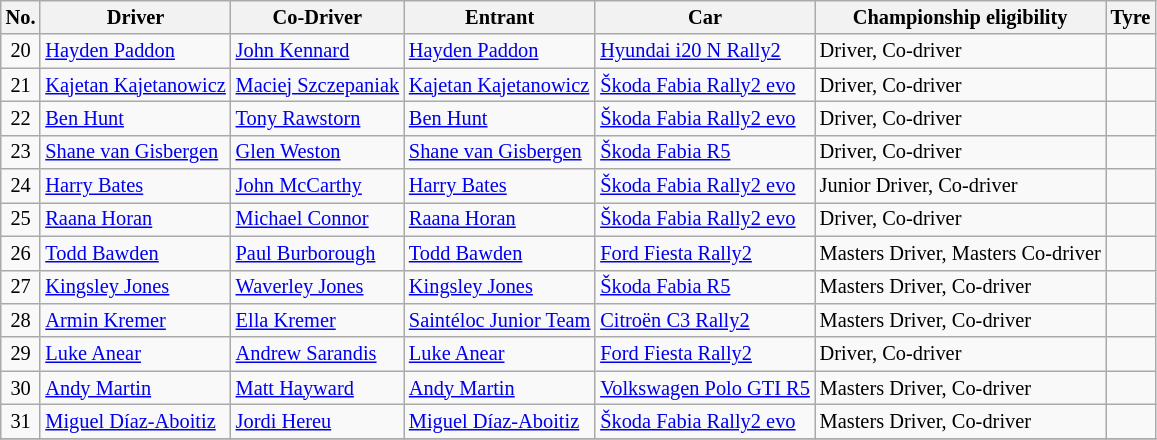<table class="wikitable" style="font-size: 85%;">
<tr>
<th>No.</th>
<th>Driver</th>
<th>Co-Driver</th>
<th>Entrant</th>
<th>Car</th>
<th>Championship eligibility</th>
<th>Tyre</th>
</tr>
<tr>
<td align="center">20</td>
<td> <a href='#'>Hayden Paddon</a></td>
<td> <a href='#'>John Kennard</a></td>
<td> <a href='#'>Hayden Paddon</a></td>
<td><a href='#'>Hyundai i20 N Rally2</a></td>
<td>Driver, Co-driver</td>
<td align="center"></td>
</tr>
<tr>
<td align="center">21</td>
<td> <a href='#'>Kajetan Kajetanowicz</a></td>
<td> <a href='#'>Maciej Szczepaniak</a></td>
<td> <a href='#'>Kajetan Kajetanowicz</a></td>
<td><a href='#'>Škoda Fabia Rally2 evo</a></td>
<td>Driver, Co-driver</td>
<td align="center"></td>
</tr>
<tr>
<td align="center">22</td>
<td> <a href='#'>Ben Hunt</a></td>
<td> <a href='#'>Tony Rawstorn</a></td>
<td> <a href='#'>Ben Hunt</a></td>
<td><a href='#'>Škoda Fabia Rally2 evo</a></td>
<td>Driver, Co-driver</td>
<td align="center"></td>
</tr>
<tr>
<td align="center">23</td>
<td> <a href='#'>Shane van Gisbergen</a></td>
<td> <a href='#'>Glen Weston</a></td>
<td> <a href='#'>Shane van Gisbergen</a></td>
<td><a href='#'>Škoda Fabia R5</a></td>
<td>Driver, Co-driver</td>
<td align="center"></td>
</tr>
<tr>
<td align="center">24</td>
<td> <a href='#'>Harry Bates</a></td>
<td> <a href='#'>John McCarthy</a></td>
<td> <a href='#'>Harry Bates</a></td>
<td><a href='#'>Škoda Fabia Rally2 evo</a></td>
<td>Junior Driver, Co-driver</td>
<td align="center"></td>
</tr>
<tr>
<td align="center">25</td>
<td> <a href='#'>Raana Horan</a></td>
<td> <a href='#'>Michael Connor</a></td>
<td> <a href='#'>Raana Horan</a></td>
<td><a href='#'>Škoda Fabia Rally2 evo</a></td>
<td>Driver, Co-driver</td>
<td align="center"></td>
</tr>
<tr>
<td align="center">26</td>
<td> <a href='#'>Todd Bawden</a></td>
<td> <a href='#'>Paul Burborough</a></td>
<td> <a href='#'>Todd Bawden</a></td>
<td><a href='#'>Ford Fiesta Rally2</a></td>
<td>Masters Driver, Masters Co-driver</td>
<td align="center"></td>
</tr>
<tr>
<td align="center">27</td>
<td> <a href='#'>Kingsley Jones</a></td>
<td> <a href='#'>Waverley Jones</a></td>
<td> <a href='#'>Kingsley Jones</a></td>
<td><a href='#'>Škoda Fabia R5</a></td>
<td>Masters Driver, Co-driver</td>
<td align="center"></td>
</tr>
<tr>
<td align="center">28</td>
<td> <a href='#'>Armin Kremer</a></td>
<td> <a href='#'>Ella Kremer</a></td>
<td> <a href='#'>Saintéloc Junior Team</a></td>
<td><a href='#'>Citroën C3 Rally2</a></td>
<td>Masters Driver, Co-driver</td>
<td align="center"></td>
</tr>
<tr>
<td align="center">29</td>
<td> <a href='#'>Luke Anear</a></td>
<td> <a href='#'>Andrew Sarandis</a></td>
<td> <a href='#'>Luke Anear</a></td>
<td><a href='#'>Ford Fiesta Rally2</a></td>
<td>Driver, Co-driver</td>
<td align="center"></td>
</tr>
<tr>
<td align="center">30</td>
<td> <a href='#'>Andy Martin</a></td>
<td> <a href='#'>Matt Hayward</a></td>
<td> <a href='#'>Andy Martin</a></td>
<td><a href='#'>Volkswagen Polo GTI R5</a></td>
<td>Masters Driver, Co-driver</td>
<td align="center"></td>
</tr>
<tr>
<td align="center">31</td>
<td> <a href='#'>Miguel Díaz-Aboitiz</a></td>
<td> <a href='#'>Jordi Hereu</a></td>
<td> <a href='#'>Miguel Díaz-Aboitiz</a></td>
<td><a href='#'>Škoda Fabia Rally2 evo</a></td>
<td>Masters Driver, Co-driver</td>
<td align="center"></td>
</tr>
<tr>
</tr>
</table>
